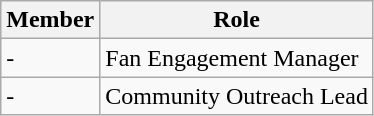<table class="wikitable">
<tr>
<th>Member</th>
<th>Role</th>
</tr>
<tr>
<td> -</td>
<td>Fan Engagement Manager</td>
</tr>
<tr>
<td> -</td>
<td>Community Outreach Lead</td>
</tr>
</table>
